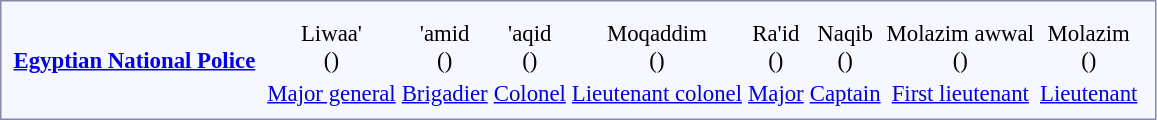<table style="border:1px solid #8888aa; background-color:#f7f8ff; padding:5px; font-size:95%; margin: 0px 12px 12px 0px;">
<tr style="text-align:center;">
<td rowspan=3> <strong><a href='#'>Egyptian National Police</a></strong></td>
<td colspan=6 rowspan=3></td>
<td colspan=2></td>
<td colspan=2></td>
<td colspan=2></td>
<td colspan=2></td>
<td colspan=2></td>
<td colspan=2></td>
<td colspan=3></td>
<td colspan=3></td>
<td colspan=12 rowspan=3></td>
</tr>
<tr style="text-align:center;">
<td colspan=2>Liwaa'<br>()</td>
<td colspan=2>'amid<br>()</td>
<td colspan=2>'aqid<br>()</td>
<td colspan=2>Moqaddim<br>()</td>
<td colspan=2>Ra'id<br>()</td>
<td colspan=2>Naqib<br>()</td>
<td colspan=3>Molazim awwal<br>()</td>
<td colspan=3>Molazim<br>()</td>
</tr>
<tr style="text-align:center;">
<td colspan=2><a href='#'>Major general</a></td>
<td colspan=2><a href='#'>Brigadier</a></td>
<td colspan=2><a href='#'>Colonel</a></td>
<td colspan=2><a href='#'>Lieutenant colonel</a></td>
<td colspan=2><a href='#'>Major</a></td>
<td colspan=2><a href='#'>Captain</a></td>
<td colspan=3><a href='#'>First lieutenant</a></td>
<td colspan=3><a href='#'>Lieutenant</a></td>
</tr>
</table>
